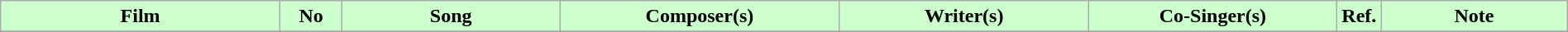<table class="wikitable plainrowheaders" style="width:100%;" textcolor:#000;">
<tr style="background:#cfc; text-align:center;">
<td scope="col" style="width:18%;"><strong>Film</strong></td>
<td scope="col" style="width:4%;"><strong>No</strong></td>
<td scope="col" style="width:14%;"><strong>Song</strong></td>
<td scope="col" style="width:18%;"><strong>Composer(s)</strong></td>
<td scope="col" style="width:16%;"><strong>Writer(s)</strong></td>
<td scope="col" style="width:16%;"><strong>Co-Singer(s)</strong></td>
<td scope="col" style="width:2%;"><strong>Ref.</strong></td>
<td scope="col" style="width:12%;"><strong>Note</strong></td>
</tr>
<tr>
</tr>
</table>
